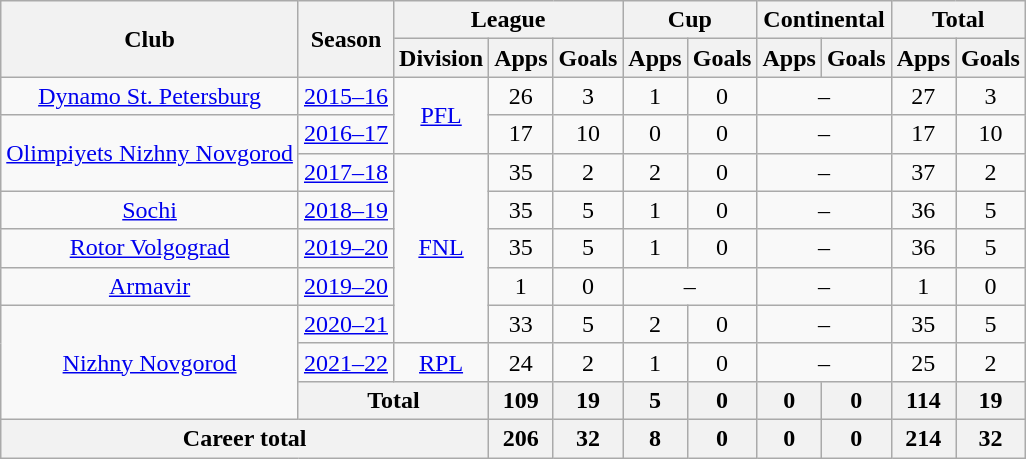<table class="wikitable" style="text-align: center;">
<tr>
<th rowspan=2>Club</th>
<th rowspan=2>Season</th>
<th colspan=3>League</th>
<th colspan=2>Cup</th>
<th colspan=2>Continental</th>
<th colspan=2>Total</th>
</tr>
<tr>
<th>Division</th>
<th>Apps</th>
<th>Goals</th>
<th>Apps</th>
<th>Goals</th>
<th>Apps</th>
<th>Goals</th>
<th>Apps</th>
<th>Goals</th>
</tr>
<tr>
<td><a href='#'>Dynamo St. Petersburg</a></td>
<td><a href='#'>2015–16</a></td>
<td rowspan="2"><a href='#'>PFL</a></td>
<td>26</td>
<td>3</td>
<td>1</td>
<td>0</td>
<td colspan=2>–</td>
<td>27</td>
<td>3</td>
</tr>
<tr>
<td rowspan="2"><a href='#'>Olimpiyets Nizhny Novgorod</a></td>
<td><a href='#'>2016–17</a></td>
<td>17</td>
<td>10</td>
<td>0</td>
<td>0</td>
<td colspan=2>–</td>
<td>17</td>
<td>10</td>
</tr>
<tr>
<td><a href='#'>2017–18</a></td>
<td rowspan="5"><a href='#'>FNL</a></td>
<td>35</td>
<td>2</td>
<td>2</td>
<td>0</td>
<td colspan=2>–</td>
<td>37</td>
<td>2</td>
</tr>
<tr>
<td><a href='#'>Sochi</a></td>
<td><a href='#'>2018–19</a></td>
<td>35</td>
<td>5</td>
<td>1</td>
<td>0</td>
<td colspan=2>–</td>
<td>36</td>
<td>5</td>
</tr>
<tr>
<td><a href='#'>Rotor Volgograd</a></td>
<td><a href='#'>2019–20</a></td>
<td>35</td>
<td>5</td>
<td>1</td>
<td>0</td>
<td colspan=2>–</td>
<td>36</td>
<td>5</td>
</tr>
<tr>
<td><a href='#'>Armavir</a></td>
<td><a href='#'>2019–20</a></td>
<td>1</td>
<td>0</td>
<td colspan=2>–</td>
<td colspan=2>–</td>
<td>1</td>
<td>0</td>
</tr>
<tr>
<td rowspan="3"><a href='#'>Nizhny Novgorod</a></td>
<td><a href='#'>2020–21</a></td>
<td>33</td>
<td>5</td>
<td>2</td>
<td>0</td>
<td colspan=2>–</td>
<td>35</td>
<td>5</td>
</tr>
<tr>
<td><a href='#'>2021–22</a></td>
<td><a href='#'>RPL</a></td>
<td>24</td>
<td>2</td>
<td>1</td>
<td>0</td>
<td colspan=2>–</td>
<td>25</td>
<td>2</td>
</tr>
<tr>
<th colspan=2>Total</th>
<th>109</th>
<th>19</th>
<th>5</th>
<th>0</th>
<th>0</th>
<th>0</th>
<th>114</th>
<th>19</th>
</tr>
<tr>
<th colspan=3>Career total</th>
<th>206</th>
<th>32</th>
<th>8</th>
<th>0</th>
<th>0</th>
<th>0</th>
<th>214</th>
<th>32</th>
</tr>
</table>
